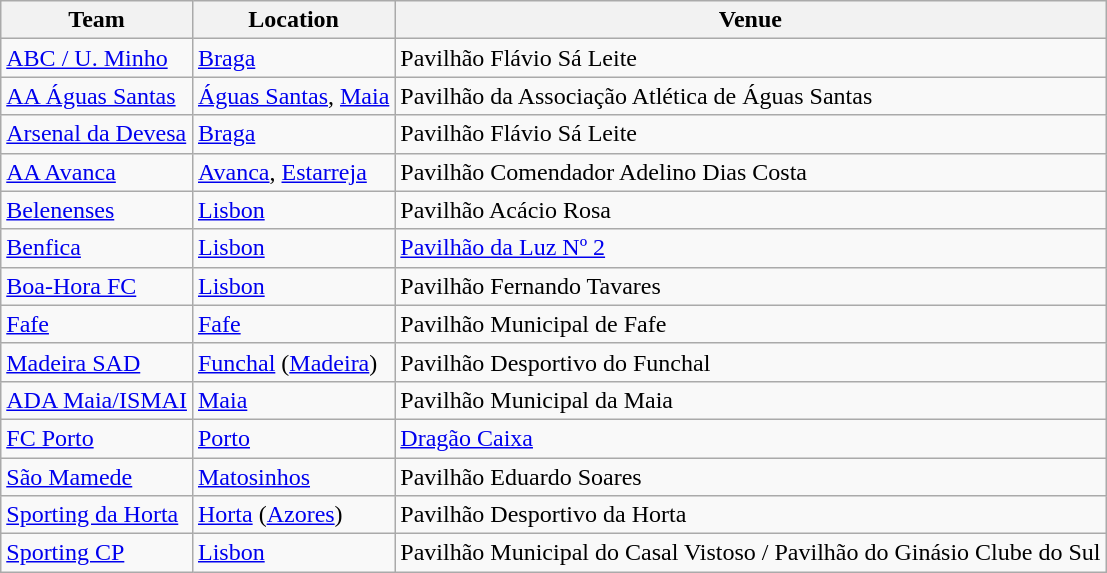<table class="wikitable sortable">
<tr>
<th>Team</th>
<th>Location</th>
<th>Venue</th>
</tr>
<tr>
<td><a href='#'>ABC / U. Minho</a></td>
<td><a href='#'>Braga</a></td>
<td>Pavilhão Flávio Sá Leite</td>
</tr>
<tr>
<td><a href='#'>AA Águas Santas</a></td>
<td><a href='#'>Águas Santas</a>, <a href='#'>Maia</a></td>
<td>Pavilhão da Associação Atlética de Águas Santas</td>
</tr>
<tr>
<td><a href='#'>Arsenal da Devesa</a></td>
<td><a href='#'>Braga</a></td>
<td>Pavilhão Flávio Sá Leite</td>
</tr>
<tr>
<td><a href='#'>AA Avanca</a></td>
<td><a href='#'>Avanca</a>, <a href='#'>Estarreja</a></td>
<td>Pavilhão Comendador Adelino Dias Costa</td>
</tr>
<tr>
<td><a href='#'>Belenenses</a></td>
<td><a href='#'>Lisbon</a></td>
<td>Pavilhão Acácio Rosa</td>
</tr>
<tr>
<td><a href='#'>Benfica</a></td>
<td><a href='#'>Lisbon</a></td>
<td><a href='#'>Pavilhão da Luz Nº 2</a></td>
</tr>
<tr>
<td><a href='#'>Boa-Hora FC</a></td>
<td><a href='#'>Lisbon</a></td>
<td>Pavilhão Fernando Tavares</td>
</tr>
<tr>
<td><a href='#'>Fafe</a></td>
<td><a href='#'>Fafe</a></td>
<td>Pavilhão Municipal de Fafe</td>
</tr>
<tr>
<td><a href='#'>Madeira SAD</a></td>
<td><a href='#'>Funchal</a> (<a href='#'>Madeira</a>)</td>
<td>Pavilhão Desportivo do Funchal</td>
</tr>
<tr>
<td><a href='#'>ADA Maia/ISMAI</a></td>
<td><a href='#'>Maia</a></td>
<td>Pavilhão Municipal da Maia</td>
</tr>
<tr>
<td><a href='#'>FC Porto</a></td>
<td><a href='#'>Porto</a></td>
<td><a href='#'>Dragão Caixa</a></td>
</tr>
<tr>
<td><a href='#'>São Mamede</a></td>
<td><a href='#'>Matosinhos</a></td>
<td>Pavilhão Eduardo Soares</td>
</tr>
<tr>
<td><a href='#'>Sporting da Horta</a></td>
<td><a href='#'>Horta</a> (<a href='#'>Azores</a>)</td>
<td>Pavilhão Desportivo da Horta</td>
</tr>
<tr>
<td><a href='#'>Sporting CP</a></td>
<td><a href='#'>Lisbon</a></td>
<td>Pavilhão Municipal do Casal Vistoso / Pavilhão do Ginásio Clube do Sul</td>
</tr>
</table>
